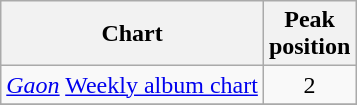<table class="wikitable sortable" style="text-align:center;">
<tr>
<th>Chart</th>
<th>Peak <br> position</th>
</tr>
<tr>
<td><em><a href='#'>Gaon</a></em> <a href='#'>Weekly album chart</a></td>
<td align=center>2</td>
</tr>
<tr>
</tr>
</table>
